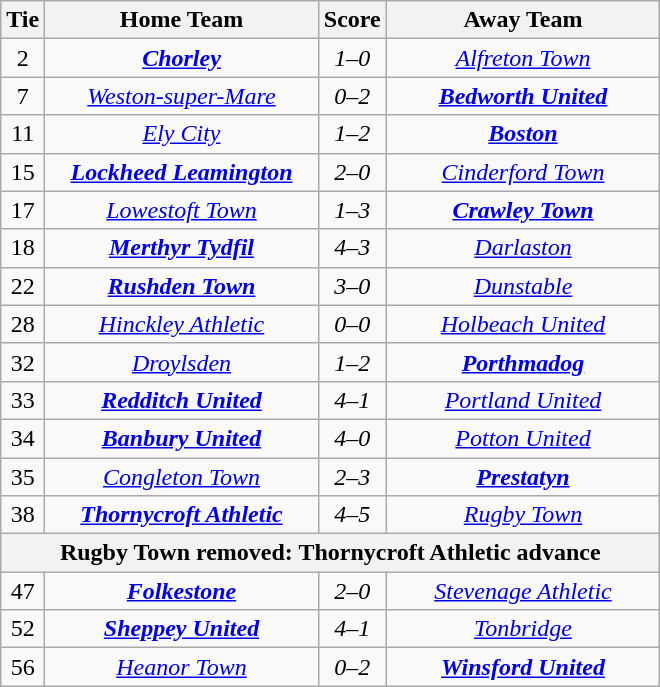<table class="wikitable" style="text-align:center;">
<tr>
<th width=20>Tie</th>
<th width=175>Home Team</th>
<th width=20>Score</th>
<th width=175>Away Team</th>
</tr>
<tr>
<td>2</td>
<td><strong><em><a href='#'>Chorley</a></em></strong></td>
<td><em>1–0</em></td>
<td><em><a href='#'>Alfreton Town</a></em></td>
</tr>
<tr>
<td>7</td>
<td><em><a href='#'>Weston-super-Mare</a></em></td>
<td><em>0–2</em></td>
<td><strong><em><a href='#'>Bedworth United</a></em></strong></td>
</tr>
<tr>
<td>11</td>
<td><em><a href='#'>Ely City</a></em></td>
<td><em>1–2</em></td>
<td><strong><em><a href='#'>Boston</a></em></strong></td>
</tr>
<tr>
<td>15</td>
<td><strong><em><a href='#'>Lockheed Leamington</a></em></strong></td>
<td><em>2–0</em></td>
<td><em><a href='#'>Cinderford Town</a></em></td>
</tr>
<tr>
<td>17</td>
<td><em><a href='#'>Lowestoft Town</a></em></td>
<td><em>1–3</em></td>
<td><strong><em><a href='#'>Crawley Town</a></em></strong></td>
</tr>
<tr>
<td>18</td>
<td><strong><em><a href='#'>Merthyr Tydfil</a></em></strong></td>
<td><em>4–3</em></td>
<td><em><a href='#'>Darlaston</a></em></td>
</tr>
<tr>
<td>22</td>
<td><strong><em><a href='#'>Rushden Town</a></em></strong></td>
<td><em>3–0</em></td>
<td><em><a href='#'>Dunstable</a></em></td>
</tr>
<tr>
<td>28</td>
<td><em><a href='#'>Hinckley Athletic</a></em></td>
<td><em>0–0</em></td>
<td><em><a href='#'>Holbeach United</a></em></td>
</tr>
<tr>
<td>32</td>
<td><em><a href='#'>Droylsden</a></em></td>
<td><em>1–2</em></td>
<td><strong><em><a href='#'>Porthmadog</a></em></strong></td>
</tr>
<tr>
<td>33</td>
<td><strong><em><a href='#'>Redditch United</a></em></strong></td>
<td><em>4–1</em></td>
<td><em><a href='#'>Portland United</a></em></td>
</tr>
<tr>
<td>34</td>
<td><strong><em><a href='#'>Banbury United</a></em></strong></td>
<td><em>4–0</em></td>
<td><em><a href='#'>Potton United</a></em></td>
</tr>
<tr>
<td>35</td>
<td><em><a href='#'>Congleton Town</a></em></td>
<td><em>2–3</em></td>
<td><strong><em><a href='#'>Prestatyn</a></em></strong></td>
</tr>
<tr>
<td>38</td>
<td><strong><em><a href='#'>Thornycroft Athletic</a></em></strong></td>
<td><em>4–5</em></td>
<td><em><a href='#'>Rugby Town</a></em></td>
</tr>
<tr>
<th colspan=4>Rugby Town removed: Thornycroft Athletic advance</th>
</tr>
<tr>
<td>47</td>
<td><strong><em><a href='#'>Folkestone</a></em></strong></td>
<td><em>2–0</em></td>
<td><em><a href='#'>Stevenage Athletic</a></em></td>
</tr>
<tr>
<td>52</td>
<td><strong><em><a href='#'>Sheppey United</a></em></strong></td>
<td><em>4–1</em></td>
<td><em><a href='#'>Tonbridge</a></em></td>
</tr>
<tr>
<td>56</td>
<td><em><a href='#'>Heanor Town</a></em></td>
<td><em>0–2</em></td>
<td><strong><em><a href='#'>Winsford United</a></em></strong></td>
</tr>
</table>
